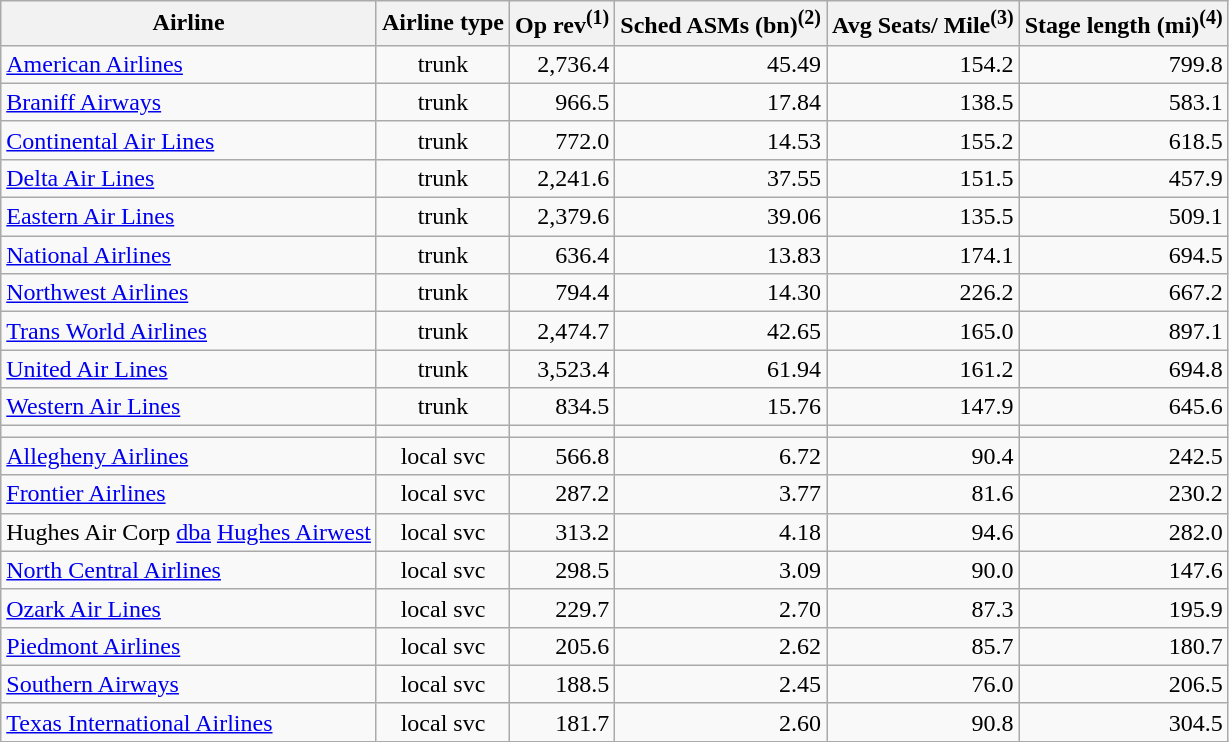<table class="wikitable sticky-header defaultright">
<tr>
<th>Airline</th>
<th>Airline type</th>
<th>Op rev<sup>(1)</sup></th>
<th>Sched ASMs (bn)<sup>(2)</sup></th>
<th>Avg Seats/ Mile<sup>(3)</sup></th>
<th>Stage length (mi)<sup>(4)</sup></th>
</tr>
<tr>
<td scope="row" style=text-align:left><a href='#'>American Airlines</a></td>
<td style="text-align: center;">trunk</td>
<td style="text-align: right;">2,736.4</td>
<td style="text-align: right;">45.49</td>
<td style="text-align: right;">154.2</td>
<td style="text-align: right;">799.8</td>
</tr>
<tr>
<td scope="row" style=text-align:left><a href='#'>Braniff Airways</a></td>
<td style="text-align: center;">trunk</td>
<td style="text-align: right;">966.5</td>
<td style="text-align: right;">17.84</td>
<td style="text-align: right;">138.5</td>
<td style="text-align: right;">583.1</td>
</tr>
<tr>
<td scope="row" style=text-align:left><a href='#'>Continental Air Lines</a></td>
<td style="text-align: center;">trunk</td>
<td style="text-align: right;">772.0</td>
<td style="text-align: right;">14.53</td>
<td style="text-align: right;">155.2</td>
<td style="text-align: right;">618.5</td>
</tr>
<tr>
<td scope="row" style=text-align:left><a href='#'>Delta Air Lines</a></td>
<td style="text-align: center;">trunk</td>
<td style="text-align: right;">2,241.6</td>
<td style="text-align: right;">37.55</td>
<td style="text-align: right;">151.5</td>
<td style="text-align: right;">457.9</td>
</tr>
<tr>
<td scope="row" style=text-align:left><a href='#'>Eastern Air Lines</a></td>
<td style="text-align: center;">trunk</td>
<td style="text-align: right;">2,379.6</td>
<td style="text-align: right;">39.06</td>
<td style="text-align: right;">135.5</td>
<td style="text-align: right;">509.1</td>
</tr>
<tr>
<td scope="row" style=text-align:left><a href='#'>National Airlines</a></td>
<td style="text-align: center;">trunk</td>
<td style="text-align: right;">636.4</td>
<td style="text-align: right;">13.83</td>
<td style="text-align: right;">174.1</td>
<td style="text-align: right;">694.5</td>
</tr>
<tr>
<td scope="row" style=text-align:left><a href='#'>Northwest Airlines</a></td>
<td style="text-align: center;">trunk</td>
<td style="text-align: right;">794.4</td>
<td style="text-align: right;">14.30</td>
<td style="text-align: right;">226.2</td>
<td style="text-align: right;">667.2</td>
</tr>
<tr>
<td scope="row" style="text-align:left"><a href='#'>Trans World Airlines</a></td>
<td style="text-align: center;">trunk</td>
<td style="text-align: right;">2,474.7</td>
<td style="text-align: right;">42.65</td>
<td style="text-align: right;">165.0</td>
<td style="text-align: right;">897.1</td>
</tr>
<tr>
<td scope="row" style="text-align:left"><a href='#'>United Air Lines</a></td>
<td style="text-align: center;">trunk</td>
<td style="text-align: right;">3,523.4</td>
<td style="text-align: right;">61.94</td>
<td style="text-align: right;">161.2</td>
<td style="text-align: right;">694.8</td>
</tr>
<tr>
<td scope="row" style="text-align:left"><a href='#'>Western Air Lines</a></td>
<td style="text-align: center;">trunk</td>
<td style="text-align: right;">834.5</td>
<td style="text-align: right;">15.76</td>
<td style="text-align: right;">147.9</td>
<td style="text-align: right;">645.6</td>
</tr>
<tr>
<td></td>
<td></td>
<td></td>
<td></td>
<td></td>
<td></td>
</tr>
<tr>
<td scope="row" style="text-align:left"><a href='#'>Allegheny Airlines</a></td>
<td style="text-align: center;">local svc</td>
<td style="text-align: right;">566.8</td>
<td style="text-align: right;">6.72</td>
<td style="text-align: right;">90.4</td>
<td style="text-align: right;">242.5</td>
</tr>
<tr>
<td scope="row" style="text-align:left"><a href='#'>Frontier Airlines</a></td>
<td style="text-align: center;">local svc</td>
<td style="text-align: right;">287.2</td>
<td style="text-align: right;">3.77</td>
<td style="text-align: right;">81.6</td>
<td style="text-align: right;">230.2</td>
</tr>
<tr>
<td scope="row" style="text-align:left">Hughes Air Corp <a href='#'>dba</a> <a href='#'>Hughes Airwest</a></td>
<td style="text-align: center;">local svc</td>
<td style="text-align: right;">313.2</td>
<td style="text-align: right;">4.18</td>
<td style="text-align: right;">94.6</td>
<td style="text-align: right;">282.0</td>
</tr>
<tr>
<td scope="row" style="text-align:left"><a href='#'>North Central Airlines</a></td>
<td style="text-align: center;">local svc</td>
<td style="text-align: right;">298.5</td>
<td style="text-align: right;">3.09</td>
<td style="text-align: right;">90.0</td>
<td style="text-align: right;">147.6</td>
</tr>
<tr>
<td scope="row" style="text-align:left"><a href='#'>Ozark Air Lines</a></td>
<td style="text-align: center;">local svc</td>
<td style="text-align: right;">229.7</td>
<td style="text-align: right;">2.70</td>
<td style="text-align: right;">87.3</td>
<td style="text-align: right;">195.9</td>
</tr>
<tr>
<td scope="row" style="text-align:left"><a href='#'>Piedmont Airlines</a></td>
<td style="text-align: center;">local svc</td>
<td style="text-align: right;">205.6</td>
<td style="text-align: right;">2.62</td>
<td style="text-align: right;">85.7</td>
<td style="text-align: right;">180.7</td>
</tr>
<tr>
<td scope="row" style="text-align:left"><a href='#'>Southern Airways</a></td>
<td style="text-align: center;">local svc</td>
<td style="text-align: right;">188.5</td>
<td style="text-align: right;">2.45</td>
<td style="text-align: right;">76.0</td>
<td style="text-align: right;">206.5</td>
</tr>
<tr>
<td scope="row" style="text-align:left"><a href='#'>Texas International Airlines</a></td>
<td style="text-align: center;">local svc</td>
<td style="text-align: right;">181.7</td>
<td style="text-align: right;">2.60</td>
<td style="text-align: right;">90.8</td>
<td style="text-align: right;">304.5</td>
</tr>
</table>
